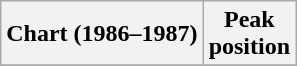<table class="wikitable plainrowheaders"  style="text-align:center">
<tr>
<th scope="col">Chart (1986–1987)</th>
<th scope="col">Peak<br>position</th>
</tr>
<tr>
</tr>
</table>
